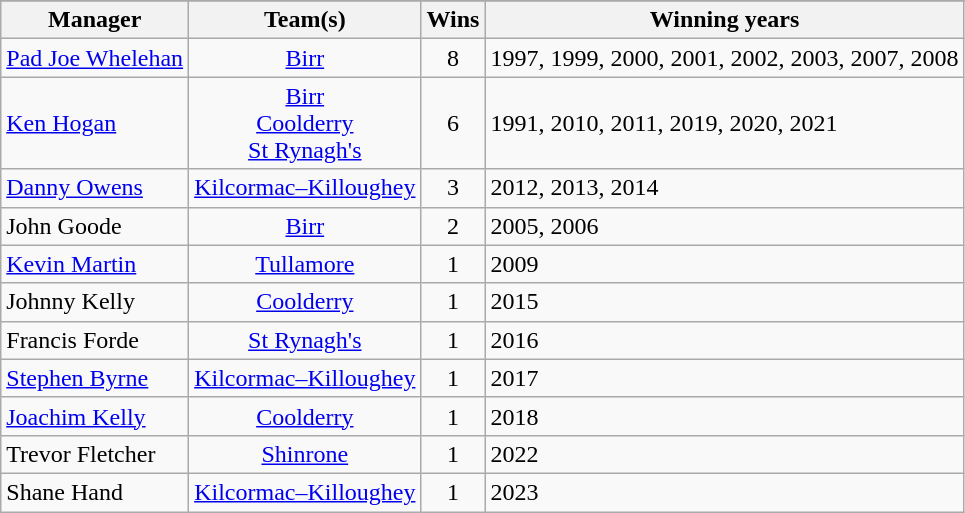<table class="wikitable">
<tr>
</tr>
<tr>
<th>Manager</th>
<th>Team(s)</th>
<th>Wins</th>
<th>Winning years</th>
</tr>
<tr>
<td><a href='#'>Pad Joe Whelehan</a></td>
<td style="text-align:center"><a href='#'>Birr</a></td>
<td style="text-align:center;">8</td>
<td>1997, 1999, 2000, 2001, 2002, 2003, 2007, 2008</td>
</tr>
<tr>
<td><a href='#'>Ken Hogan</a></td>
<td style="text-align:center"><a href='#'>Birr</a><br><a href='#'>Coolderry</a><br><a href='#'>St Rynagh's</a></td>
<td style="text-align:center;">6</td>
<td>1991, 2010, 2011, 2019, 2020, 2021</td>
</tr>
<tr>
<td><a href='#'>Danny Owens</a></td>
<td style="text-align:center"><a href='#'>Kilcormac–Killoughey</a></td>
<td style="text-align:center;">3</td>
<td>2012, 2013, 2014</td>
</tr>
<tr>
<td>John Goode</td>
<td style="text-align:center"><a href='#'>Birr</a></td>
<td style="text-align:center;">2</td>
<td>2005, 2006</td>
</tr>
<tr>
<td><a href='#'>Kevin Martin</a></td>
<td style="text-align:center"><a href='#'>Tullamore</a></td>
<td style="text-align:center;">1</td>
<td>2009</td>
</tr>
<tr>
<td>Johnny Kelly</td>
<td style="text-align:center"><a href='#'>Coolderry</a></td>
<td style="text-align:center;">1</td>
<td>2015</td>
</tr>
<tr>
<td>Francis Forde</td>
<td style="text-align:center"><a href='#'>St Rynagh's</a></td>
<td style="text-align:center;">1</td>
<td>2016</td>
</tr>
<tr>
<td><a href='#'>Stephen Byrne</a></td>
<td style="text-align:center"><a href='#'>Kilcormac–Killoughey</a></td>
<td style="text-align:center;">1</td>
<td>2017</td>
</tr>
<tr>
<td><a href='#'>Joachim Kelly</a></td>
<td style="text-align:center"><a href='#'>Coolderry</a></td>
<td style="text-align:center;">1</td>
<td>2018</td>
</tr>
<tr>
<td>Trevor Fletcher</td>
<td style="text-align:center"><a href='#'>Shinrone</a></td>
<td style="text-align:center;">1</td>
<td>2022</td>
</tr>
<tr>
<td>Shane Hand</td>
<td style="text-align:center"><a href='#'>Kilcormac–Killoughey</a></td>
<td style="text-align:center;">1</td>
<td>2023</td>
</tr>
</table>
